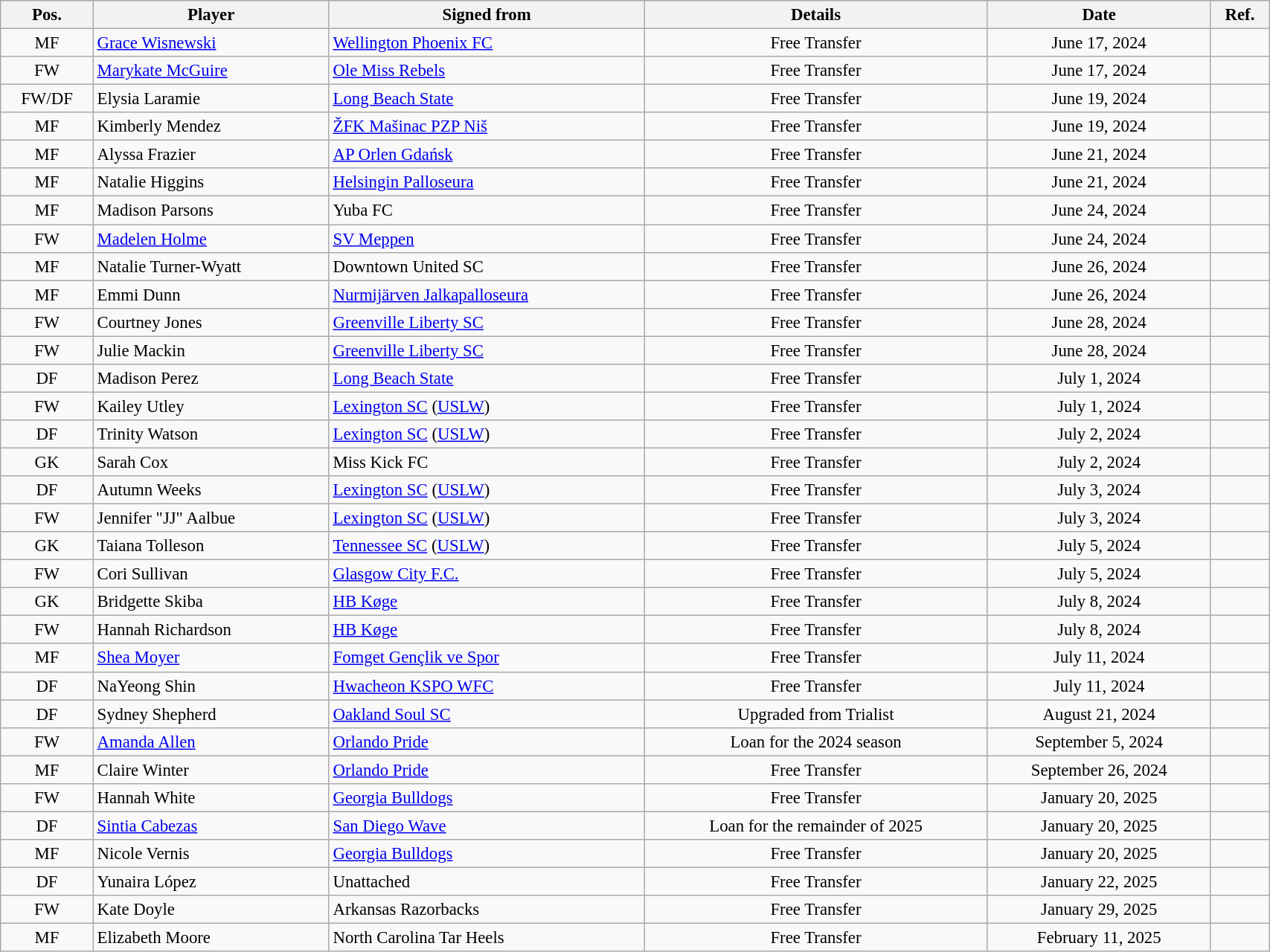<table class="wikitable sortable" style="width:90%; text-align:center; font-size:95%; text-align:left;">
<tr>
<th>Pos.</th>
<th>Player</th>
<th>Signed from</th>
<th>Details</th>
<th>Date</th>
<th>Ref.</th>
</tr>
<tr>
<td style="text-align:center;">MF</td>
<td> <a href='#'>Grace Wisnewski</a></td>
<td> <a href='#'>Wellington Phoenix FC</a></td>
<td style="text-align:center;">Free Transfer</td>
<td style="text-align:center;">June 17, 2024</td>
<td style="text-align:center;"></td>
</tr>
<tr>
<td style="text-align:center;">FW</td>
<td> <a href='#'>Marykate McGuire</a></td>
<td> <a href='#'>Ole Miss Rebels</a></td>
<td style="text-align:center;">Free Transfer</td>
<td style="text-align:center;">June 17, 2024</td>
<td style="text-align:center;"></td>
</tr>
<tr>
<td style="text-align:center;">FW/DF</td>
<td> Elysia Laramie</td>
<td> <a href='#'>Long Beach State</a></td>
<td style="text-align:center;">Free Transfer</td>
<td style="text-align:center;">June 19, 2024</td>
<td style="text-align:center;"></td>
</tr>
<tr>
<td style="text-align:center;">MF</td>
<td> Kimberly Mendez</td>
<td> <a href='#'>ŽFK Mašinac PZP Niš</a></td>
<td style="text-align:center;">Free Transfer</td>
<td style="text-align:center;">June 19, 2024</td>
<td style="text-align:center;"></td>
</tr>
<tr>
<td style="text-align:center;">MF</td>
<td> Alyssa Frazier</td>
<td> <a href='#'>AP Orlen Gdańsk</a></td>
<td style="text-align:center;">Free Transfer</td>
<td style="text-align:center;">June 21, 2024</td>
<td style="text-align:center;"></td>
</tr>
<tr>
<td style="text-align:center;">MF</td>
<td> Natalie Higgins</td>
<td> <a href='#'>Helsingin Palloseura</a></td>
<td style="text-align:center;">Free Transfer</td>
<td style="text-align:center;">June 21, 2024</td>
<td style="text-align:center;"></td>
</tr>
<tr>
<td style="text-align:center;">MF</td>
<td> Madison Parsons</td>
<td> Yuba FC</td>
<td style="text-align:center;">Free Transfer</td>
<td style="text-align:center;">June 24, 2024</td>
<td style="text-align:center;"></td>
</tr>
<tr>
<td style="text-align:center;">FW</td>
<td> <a href='#'>Madelen Holme</a></td>
<td> <a href='#'>SV Meppen</a></td>
<td style="text-align:center;">Free Transfer</td>
<td style="text-align:center;">June 24, 2024</td>
<td style="text-align:center;"></td>
</tr>
<tr>
<td style="text-align:center;">MF</td>
<td> Natalie Turner-Wyatt</td>
<td> Downtown United SC</td>
<td style="text-align:center;">Free Transfer</td>
<td style="text-align:center;">June 26, 2024</td>
<td style="text-align:center;"></td>
</tr>
<tr>
<td style="text-align:center;">MF</td>
<td> Emmi Dunn</td>
<td> <a href='#'>Nurmijärven Jalkapalloseura</a></td>
<td style="text-align:center;">Free Transfer</td>
<td style="text-align:center;">June 26, 2024</td>
<td style="text-align:center;"></td>
</tr>
<tr>
<td style="text-align:center;">FW</td>
<td> Courtney Jones</td>
<td> <a href='#'>Greenville Liberty SC</a></td>
<td style="text-align:center;">Free Transfer</td>
<td style="text-align:center;">June 28, 2024</td>
<td style="text-align:center;"></td>
</tr>
<tr>
<td style="text-align:center;">FW</td>
<td> Julie Mackin</td>
<td> <a href='#'>Greenville Liberty SC</a></td>
<td style="text-align:center;">Free Transfer</td>
<td style="text-align:center;">June 28, 2024</td>
<td style="text-align:center;"></td>
</tr>
<tr>
<td style="text-align:center;">DF</td>
<td> Madison Perez</td>
<td> <a href='#'>Long Beach State</a></td>
<td style="text-align:center;">Free Transfer</td>
<td style="text-align:center;">July 1, 2024</td>
<td style="text-align:center;"></td>
</tr>
<tr>
<td style="text-align:center;">FW</td>
<td> Kailey Utley</td>
<td> <a href='#'>Lexington SC</a> (<a href='#'>USLW</a>)</td>
<td style="text-align:center;">Free Transfer</td>
<td style="text-align:center;">July 1, 2024</td>
<td style="text-align:center;"></td>
</tr>
<tr>
<td style="text-align:center;">DF</td>
<td> Trinity Watson</td>
<td> <a href='#'>Lexington SC</a> (<a href='#'>USLW</a>)</td>
<td style="text-align:center;">Free Transfer</td>
<td style="text-align:center;">July 2, 2024</td>
<td style="text-align:center;"></td>
</tr>
<tr>
<td style="text-align:center;">GK</td>
<td> Sarah Cox</td>
<td> Miss Kick FC</td>
<td style="text-align:center;">Free Transfer</td>
<td style="text-align:center;">July 2, 2024</td>
<td style="text-align:center;"></td>
</tr>
<tr>
<td style="text-align:center;">DF</td>
<td> Autumn Weeks</td>
<td> <a href='#'>Lexington SC</a> (<a href='#'>USLW</a>)</td>
<td style="text-align:center;">Free Transfer</td>
<td style="text-align:center;">July 3, 2024</td>
<td style="text-align:center;"></td>
</tr>
<tr>
<td style="text-align:center;">FW</td>
<td> Jennifer "JJ" Aalbue</td>
<td> <a href='#'>Lexington SC</a> (<a href='#'>USLW</a>)</td>
<td style="text-align:center;">Free Transfer</td>
<td style="text-align:center;">July 3, 2024</td>
<td style="text-align:center;"></td>
</tr>
<tr>
<td style="text-align:center;">GK</td>
<td> Taiana Tolleson</td>
<td> <a href='#'>Tennessee SC</a> (<a href='#'>USLW</a>)</td>
<td style="text-align:center;">Free Transfer</td>
<td style="text-align:center;">July 5, 2024</td>
<td style="text-align:center;"></td>
</tr>
<tr>
<td style="text-align:center;">FW</td>
<td> Cori Sullivan</td>
<td> <a href='#'>Glasgow City F.C.</a></td>
<td style="text-align:center;">Free Transfer</td>
<td style="text-align:center;">July 5, 2024</td>
<td style="text-align:center;"></td>
</tr>
<tr>
<td style="text-align:center;">GK</td>
<td> Bridgette Skiba</td>
<td> <a href='#'>HB Køge</a></td>
<td style="text-align:center;">Free Transfer</td>
<td style="text-align:center;">July 8, 2024</td>
<td style="text-align:center;"></td>
</tr>
<tr>
<td style="text-align:center;">FW</td>
<td> Hannah Richardson</td>
<td> <a href='#'>HB Køge</a></td>
<td style="text-align:center;">Free Transfer</td>
<td style="text-align:center;">July 8, 2024</td>
<td style="text-align:center;"></td>
</tr>
<tr>
<td style="text-align:center;">MF</td>
<td> <a href='#'>Shea Moyer</a></td>
<td> <a href='#'>Fomget Gençlik ve Spor</a></td>
<td style="text-align:center;">Free Transfer</td>
<td style="text-align:center;">July 11, 2024</td>
<td style="text-align:center;"></td>
</tr>
<tr>
<td style="text-align:center;">DF</td>
<td> NaYeong Shin</td>
<td> <a href='#'>Hwacheon KSPO WFC</a></td>
<td style="text-align:center;">Free Transfer</td>
<td style="text-align:center;">July 11, 2024</td>
<td style="text-align:center;"></td>
</tr>
<tr>
<td style="text-align:center;">DF</td>
<td> Sydney Shepherd</td>
<td> <a href='#'>Oakland Soul SC</a></td>
<td style="text-align:center;">Upgraded from Trialist</td>
<td style="text-align:center;">August 21, 2024</td>
<td style="text-align:center;"></td>
</tr>
<tr>
<td style="text-align:center;">FW</td>
<td> <a href='#'>Amanda Allen</a></td>
<td> <a href='#'>Orlando Pride</a></td>
<td style="text-align:center;">Loan for the 2024 season</td>
<td style="text-align:center;">September 5, 2024</td>
<td style="text-align:center;"></td>
</tr>
<tr>
<td style="text-align:center;">MF</td>
<td> Claire Winter</td>
<td> <a href='#'>Orlando Pride</a></td>
<td style="text-align:center;">Free Transfer</td>
<td style="text-align:center;">September 26, 2024</td>
<td style="text-align:center;"></td>
</tr>
<tr>
<td style="text-align:center;">FW</td>
<td> Hannah White</td>
<td> <a href='#'>Georgia Bulldogs</a></td>
<td style="text-align:center;">Free Transfer</td>
<td style="text-align:center;">January 20, 2025</td>
<td style="text-align:center;"></td>
</tr>
<tr>
<td style="text-align:center;">DF</td>
<td> <a href='#'>Sintia Cabezas</a></td>
<td> <a href='#'>San Diego Wave</a></td>
<td style="text-align:center;">Loan for the remainder of 2025</td>
<td style="text-align:center;">January 20, 2025</td>
<td style="text-align:center;"></td>
</tr>
<tr>
<td style="text-align:center;">MF</td>
<td> Nicole Vernis</td>
<td> <a href='#'>Georgia Bulldogs</a></td>
<td style="text-align:center;">Free Transfer</td>
<td style="text-align:center;">January 20, 2025</td>
<td style="text-align:center;"></td>
</tr>
<tr>
<td style="text-align:center;">DF</td>
<td> Yunaira López</td>
<td>Unattached</td>
<td style="text-align:center;">Free Transfer</td>
<td style="text-align:center;">January 22, 2025</td>
<td style="text-align:center;"></td>
</tr>
<tr>
<td style="text-align:center;">FW</td>
<td> Kate Doyle</td>
<td> Arkansas Razorbacks</td>
<td style="text-align:center;">Free Transfer</td>
<td style="text-align:center;">January 29, 2025</td>
<td style="text-align:center;"></td>
</tr>
<tr>
<td style="text-align:center;">MF</td>
<td> Elizabeth Moore</td>
<td> North Carolina Tar Heels</td>
<td style="text-align:center;">Free Transfer</td>
<td style="text-align:center;">February 11, 2025</td>
<td style="text-align:center;"></td>
</tr>
</table>
